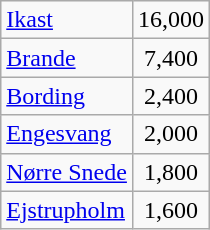<table class="wikitable" style="margin-right:1em">
<tr>
<td><a href='#'>Ikast</a></td>
<td align="center">16,000</td>
</tr>
<tr>
<td><a href='#'>Brande</a></td>
<td align="center">7,400</td>
</tr>
<tr>
<td><a href='#'>Bording</a></td>
<td align="center">2,400</td>
</tr>
<tr>
<td><a href='#'>Engesvang</a></td>
<td align="center">2,000</td>
</tr>
<tr>
<td><a href='#'>Nørre Snede</a></td>
<td align="center">1,800</td>
</tr>
<tr>
<td><a href='#'>Ejstrupholm</a></td>
<td align="center">1,600</td>
</tr>
</table>
